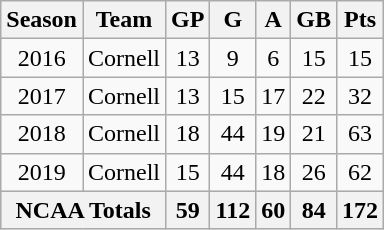<table class="wikitable" style="text-align:center">
<tr>
<th>Season</th>
<th>Team</th>
<th>GP</th>
<th>G</th>
<th>A</th>
<th>GB</th>
<th>Pts</th>
</tr>
<tr>
<td>2016</td>
<td>Cornell</td>
<td>13</td>
<td>9</td>
<td>6</td>
<td>15</td>
<td>15</td>
</tr>
<tr>
<td>2017</td>
<td>Cornell</td>
<td>13</td>
<td>15</td>
<td>17</td>
<td>22</td>
<td>32</td>
</tr>
<tr>
<td>2018</td>
<td>Cornell</td>
<td>18</td>
<td>44</td>
<td>19</td>
<td>21</td>
<td>63</td>
</tr>
<tr>
<td>2019</td>
<td>Cornell</td>
<td>15</td>
<td>44</td>
<td>18</td>
<td>26</td>
<td>62</td>
</tr>
<tr ALIGN="center" bgcolor="#e0e0e0">
<th colspan=2>NCAA Totals</th>
<th>59</th>
<th>112</th>
<th>60</th>
<th>84</th>
<th>172</th>
</tr>
</table>
